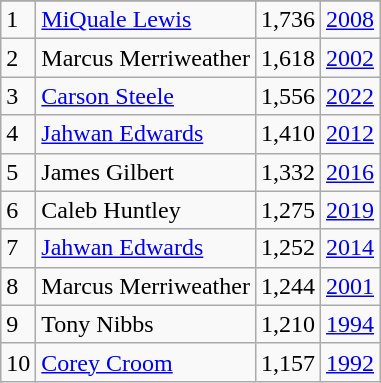<table class="wikitable">
<tr>
</tr>
<tr>
<td>1</td>
<td><a href='#'>MiQuale Lewis</a></td>
<td>1,736</td>
<td><a href='#'>2008</a></td>
</tr>
<tr>
<td>2</td>
<td>Marcus Merriweather</td>
<td>1,618</td>
<td><a href='#'>2002</a></td>
</tr>
<tr>
<td>3</td>
<td><a href='#'>Carson Steele</a></td>
<td>1,556</td>
<td><a href='#'>2022</a></td>
</tr>
<tr>
<td>4</td>
<td><a href='#'>Jahwan Edwards</a></td>
<td>1,410</td>
<td><a href='#'>2012</a></td>
</tr>
<tr>
<td>5</td>
<td>James Gilbert</td>
<td>1,332</td>
<td><a href='#'>2016</a></td>
</tr>
<tr>
<td>6</td>
<td>Caleb Huntley</td>
<td>1,275</td>
<td><a href='#'>2019</a></td>
</tr>
<tr>
<td>7</td>
<td><a href='#'>Jahwan Edwards</a></td>
<td>1,252</td>
<td><a href='#'>2014</a></td>
</tr>
<tr>
<td>8</td>
<td>Marcus Merriweather</td>
<td>1,244</td>
<td><a href='#'>2001</a></td>
</tr>
<tr>
<td>9</td>
<td>Tony Nibbs</td>
<td>1,210</td>
<td><a href='#'>1994</a></td>
</tr>
<tr>
<td>10</td>
<td><a href='#'>Corey Croom</a></td>
<td>1,157</td>
<td><a href='#'>1992</a></td>
</tr>
</table>
